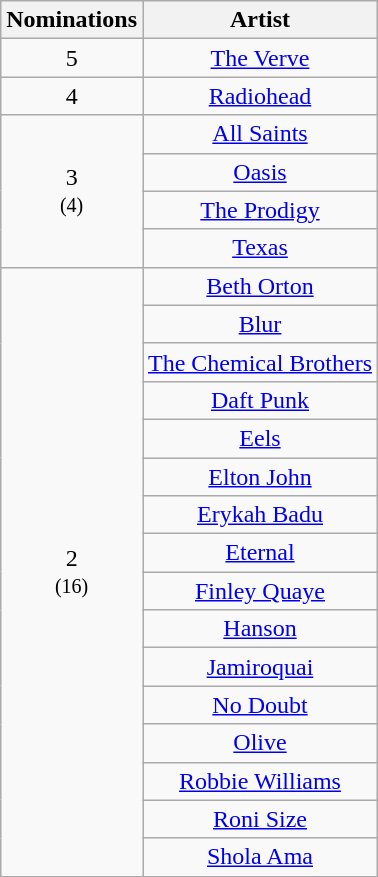<table class="wikitable" rowspan="2" style="text-align:center;">
<tr>
<th scope="col" style="width:55px;">Nominations</th>
<th scope="col" style="text-align:center;">Artist</th>
</tr>
<tr>
<td>5</td>
<td><a href='#'>The Verve</a></td>
</tr>
<tr>
<td>4</td>
<td><a href='#'>Radiohead</a></td>
</tr>
<tr>
<td rowspan="4">3<br><small>(4)</small></td>
<td><a href='#'>All Saints</a></td>
</tr>
<tr>
<td><a href='#'>Oasis</a></td>
</tr>
<tr>
<td><a href='#'>The Prodigy</a></td>
</tr>
<tr>
<td><a href='#'>Texas</a></td>
</tr>
<tr>
<td rowspan="16">2<br><small>(16)</small></td>
<td><a href='#'>Beth Orton</a></td>
</tr>
<tr>
<td><a href='#'>Blur</a></td>
</tr>
<tr>
<td><a href='#'>The Chemical Brothers</a></td>
</tr>
<tr>
<td><a href='#'>Daft Punk</a></td>
</tr>
<tr>
<td><a href='#'>Eels</a></td>
</tr>
<tr>
<td><a href='#'>Elton John</a></td>
</tr>
<tr>
<td><a href='#'>Erykah Badu</a></td>
</tr>
<tr>
<td><a href='#'>Eternal</a></td>
</tr>
<tr>
<td><a href='#'>Finley Quaye</a></td>
</tr>
<tr>
<td><a href='#'>Hanson</a></td>
</tr>
<tr>
<td><a href='#'>Jamiroquai</a></td>
</tr>
<tr>
<td><a href='#'>No Doubt</a></td>
</tr>
<tr>
<td><a href='#'>Olive</a></td>
</tr>
<tr>
<td><a href='#'>Robbie Williams</a></td>
</tr>
<tr>
<td><a href='#'>Roni Size</a></td>
</tr>
<tr>
<td><a href='#'>Shola Ama</a></td>
</tr>
</table>
